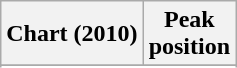<table class="wikitable sortable">
<tr>
<th>Chart (2010)</th>
<th align="center">Peak<br>position</th>
</tr>
<tr>
</tr>
<tr>
</tr>
</table>
